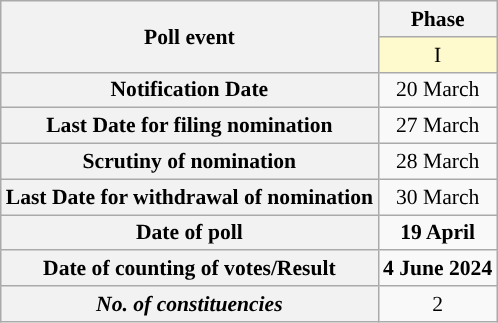<table class="wikitable" style="text-align:center;margin:auto;font-size:90%;">
<tr>
<th rowspan="2">Poll event</th>
<th>Phase</th>
</tr>
<tr>
<td bgcolor="#FFFACD">I</td>
</tr>
<tr>
<th>Notification Date</th>
<td>20 March</td>
</tr>
<tr>
<th>Last Date for filing nomination</th>
<td>27 March</td>
</tr>
<tr>
<th>Scrutiny of nomination</th>
<td>28 March</td>
</tr>
<tr>
<th>Last Date for withdrawal of nomination</th>
<td>30 March</td>
</tr>
<tr>
<th>Date of poll</th>
<td><strong>19 April</strong></td>
</tr>
<tr>
<th>Date of counting of votes/Result</th>
<td><strong>4 June 2024</strong></td>
</tr>
<tr>
<th><strong><em>No. of constituencies</em></strong></th>
<td>2</td>
</tr>
</table>
